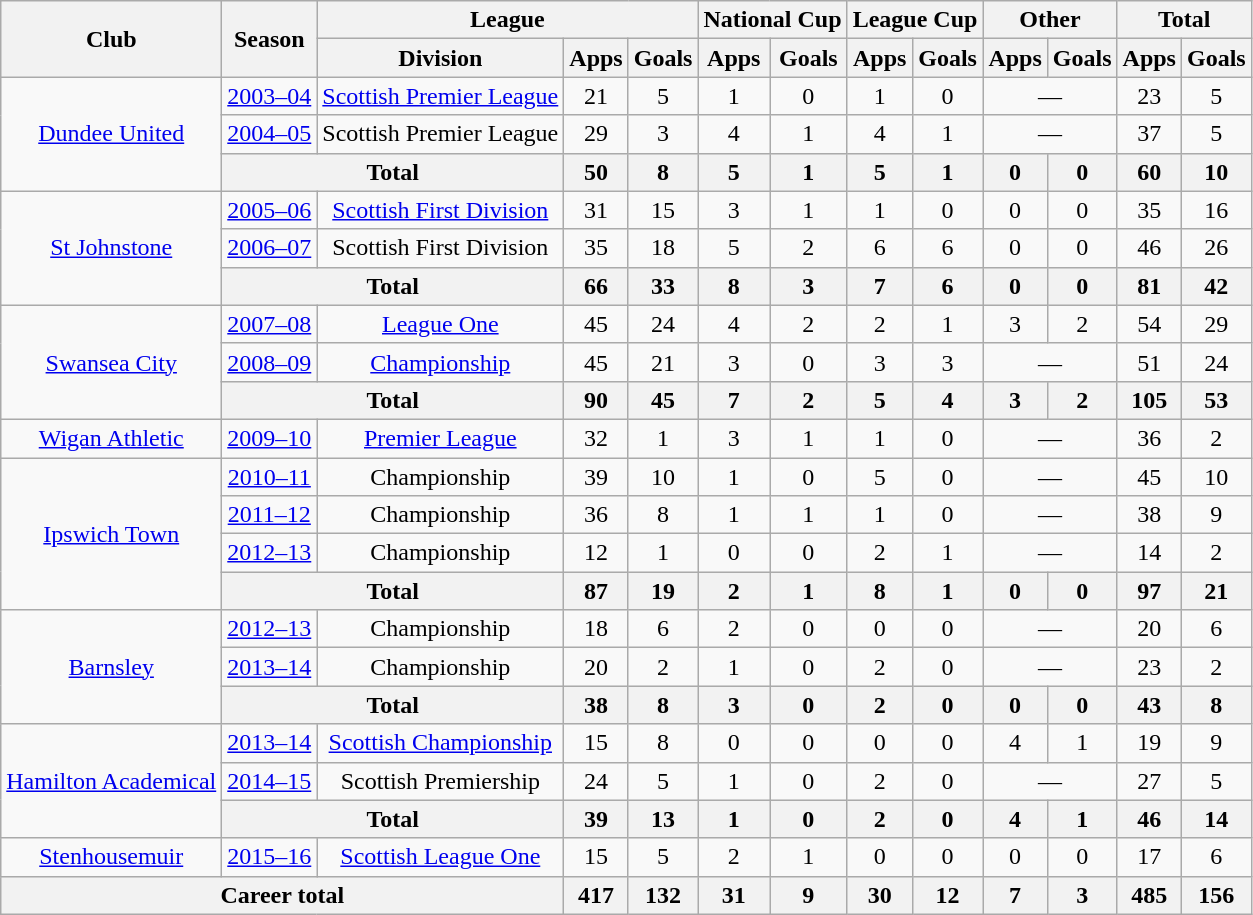<table class="wikitable" style="text-align: center;">
<tr>
<th rowspan="2">Club</th>
<th rowspan="2">Season</th>
<th colspan="3">League</th>
<th colspan="2">National Cup</th>
<th colspan="2">League Cup</th>
<th colspan="2">Other</th>
<th colspan="2">Total</th>
</tr>
<tr>
<th>Division</th>
<th>Apps</th>
<th>Goals</th>
<th>Apps</th>
<th>Goals</th>
<th>Apps</th>
<th>Goals</th>
<th>Apps</th>
<th>Goals</th>
<th>Apps</th>
<th>Goals</th>
</tr>
<tr>
<td rowspan="3"><a href='#'>Dundee United</a></td>
<td><a href='#'>2003–04</a></td>
<td><a href='#'>Scottish Premier League</a></td>
<td>21</td>
<td>5</td>
<td>1</td>
<td>0</td>
<td>1</td>
<td>0</td>
<td colspan="2">—</td>
<td>23</td>
<td>5</td>
</tr>
<tr>
<td><a href='#'>2004–05</a></td>
<td>Scottish Premier League</td>
<td>29</td>
<td>3</td>
<td>4</td>
<td>1</td>
<td>4</td>
<td>1</td>
<td colspan="2">—</td>
<td>37</td>
<td>5</td>
</tr>
<tr>
<th colspan="2">Total</th>
<th>50</th>
<th>8</th>
<th>5</th>
<th>1</th>
<th>5</th>
<th>1</th>
<th>0</th>
<th>0</th>
<th>60</th>
<th>10</th>
</tr>
<tr>
<td rowspan="3"><a href='#'>St Johnstone</a></td>
<td><a href='#'>2005–06</a></td>
<td><a href='#'>Scottish First Division</a></td>
<td>31</td>
<td>15</td>
<td>3</td>
<td>1</td>
<td>1</td>
<td>0</td>
<td>0</td>
<td>0</td>
<td>35</td>
<td>16</td>
</tr>
<tr>
<td><a href='#'>2006–07</a></td>
<td>Scottish First Division</td>
<td>35</td>
<td>18</td>
<td>5</td>
<td>2</td>
<td>6</td>
<td>6</td>
<td>0</td>
<td>0</td>
<td>46</td>
<td>26</td>
</tr>
<tr>
<th colspan="2">Total</th>
<th>66</th>
<th>33</th>
<th>8</th>
<th>3</th>
<th>7</th>
<th>6</th>
<th>0</th>
<th>0</th>
<th>81</th>
<th>42</th>
</tr>
<tr>
<td rowspan="3"><a href='#'>Swansea City</a></td>
<td><a href='#'>2007–08</a></td>
<td><a href='#'>League One</a></td>
<td>45</td>
<td>24</td>
<td>4</td>
<td>2</td>
<td>2</td>
<td>1</td>
<td>3</td>
<td>2</td>
<td>54</td>
<td>29</td>
</tr>
<tr>
<td><a href='#'>2008–09</a></td>
<td><a href='#'>Championship</a></td>
<td>45</td>
<td>21</td>
<td>3</td>
<td>0</td>
<td>3</td>
<td>3</td>
<td colspan="2">—</td>
<td>51</td>
<td>24</td>
</tr>
<tr>
<th colspan="2">Total</th>
<th>90</th>
<th>45</th>
<th>7</th>
<th>2</th>
<th>5</th>
<th>4</th>
<th>3</th>
<th>2</th>
<th>105</th>
<th>53</th>
</tr>
<tr>
<td><a href='#'>Wigan Athletic</a></td>
<td><a href='#'>2009–10</a></td>
<td><a href='#'>Premier League</a></td>
<td>32</td>
<td>1</td>
<td>3</td>
<td>1</td>
<td>1</td>
<td>0</td>
<td colspan="2">—</td>
<td>36</td>
<td>2</td>
</tr>
<tr>
<td rowspan="4"><a href='#'>Ipswich Town</a></td>
<td><a href='#'>2010–11</a></td>
<td>Championship</td>
<td>39</td>
<td>10</td>
<td>1</td>
<td>0</td>
<td>5</td>
<td>0</td>
<td colspan="2">—</td>
<td>45</td>
<td>10</td>
</tr>
<tr>
<td><a href='#'>2011–12</a></td>
<td>Championship</td>
<td>36</td>
<td>8</td>
<td>1</td>
<td>1</td>
<td>1</td>
<td>0</td>
<td colspan="2">—</td>
<td>38</td>
<td>9</td>
</tr>
<tr>
<td><a href='#'>2012–13</a></td>
<td>Championship</td>
<td>12</td>
<td>1</td>
<td>0</td>
<td>0</td>
<td>2</td>
<td>1</td>
<td colspan="2">—</td>
<td>14</td>
<td>2</td>
</tr>
<tr>
<th colspan="2">Total</th>
<th>87</th>
<th>19</th>
<th>2</th>
<th>1</th>
<th>8</th>
<th>1</th>
<th>0</th>
<th>0</th>
<th>97</th>
<th>21</th>
</tr>
<tr>
<td rowspan="3"><a href='#'>Barnsley</a></td>
<td><a href='#'>2012–13</a></td>
<td>Championship</td>
<td>18</td>
<td>6</td>
<td>2</td>
<td>0</td>
<td>0</td>
<td>0</td>
<td colspan="2">—</td>
<td>20</td>
<td>6</td>
</tr>
<tr>
<td><a href='#'>2013–14</a></td>
<td>Championship</td>
<td>20</td>
<td>2</td>
<td>1</td>
<td>0</td>
<td>2</td>
<td>0</td>
<td colspan="2">—</td>
<td>23</td>
<td>2</td>
</tr>
<tr>
<th colspan="2">Total</th>
<th>38</th>
<th>8</th>
<th>3</th>
<th>0</th>
<th>2</th>
<th>0</th>
<th>0</th>
<th>0</th>
<th>43</th>
<th>8</th>
</tr>
<tr>
<td rowspan="3"><a href='#'>Hamilton Academical</a></td>
<td><a href='#'>2013–14</a></td>
<td><a href='#'>Scottish Championship</a></td>
<td>15</td>
<td>8</td>
<td>0</td>
<td>0</td>
<td>0</td>
<td>0</td>
<td>4</td>
<td>1</td>
<td>19</td>
<td>9</td>
</tr>
<tr>
<td><a href='#'>2014–15</a></td>
<td>Scottish Premiership</td>
<td>24</td>
<td>5</td>
<td>1</td>
<td>0</td>
<td>2</td>
<td>0</td>
<td colspan="2">—</td>
<td>27</td>
<td>5</td>
</tr>
<tr>
<th colspan="2">Total</th>
<th>39</th>
<th>13</th>
<th>1</th>
<th>0</th>
<th>2</th>
<th>0</th>
<th>4</th>
<th>1</th>
<th>46</th>
<th>14</th>
</tr>
<tr>
<td><a href='#'>Stenhousemuir</a></td>
<td><a href='#'>2015–16</a></td>
<td><a href='#'>Scottish League One</a></td>
<td>15</td>
<td>5</td>
<td>2</td>
<td>1</td>
<td>0</td>
<td>0</td>
<td>0</td>
<td>0</td>
<td>17</td>
<td>6</td>
</tr>
<tr>
<th colspan="3">Career total</th>
<th>417</th>
<th>132</th>
<th>31</th>
<th>9</th>
<th>30</th>
<th>12</th>
<th>7</th>
<th>3</th>
<th>485</th>
<th>156</th>
</tr>
</table>
